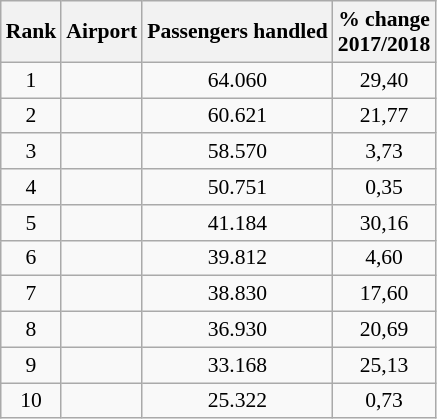<table class="wikitable sortable" style="font-size: 90%" width= align=>
<tr>
<th>Rank</th>
<th>Airport</th>
<th>Passengers handled</th>
<th>% change<br>2017/2018</th>
</tr>
<tr>
<td align=center>1</td>
<td></td>
<td align=center>64.060</td>
<td align=center> 29,40</td>
</tr>
<tr>
<td align=center>2</td>
<td></td>
<td align=center>60.621</td>
<td align=center> 21,77</td>
</tr>
<tr>
<td align=center>3</td>
<td></td>
<td align=center>58.570</td>
<td align=center> 3,73</td>
</tr>
<tr>
<td align=center>4</td>
<td></td>
<td align=center>50.751</td>
<td align=center> 0,35</td>
</tr>
<tr>
<td align=center>5</td>
<td></td>
<td align=center>41.184</td>
<td align=center> 30,16</td>
</tr>
<tr>
<td align=center>6</td>
<td></td>
<td align=center>39.812</td>
<td align=center> 4,60</td>
</tr>
<tr>
<td align=center>7</td>
<td></td>
<td align=center>38.830</td>
<td align=center> 17,60</td>
</tr>
<tr>
<td align=center>8</td>
<td></td>
<td align=center>36.930</td>
<td align=center> 20,69</td>
</tr>
<tr>
<td align=center>9</td>
<td></td>
<td align=center>33.168</td>
<td align=center> 25,13</td>
</tr>
<tr>
<td align=center>10</td>
<td></td>
<td align=center>25.322</td>
<td align=center> 0,73</td>
</tr>
</table>
